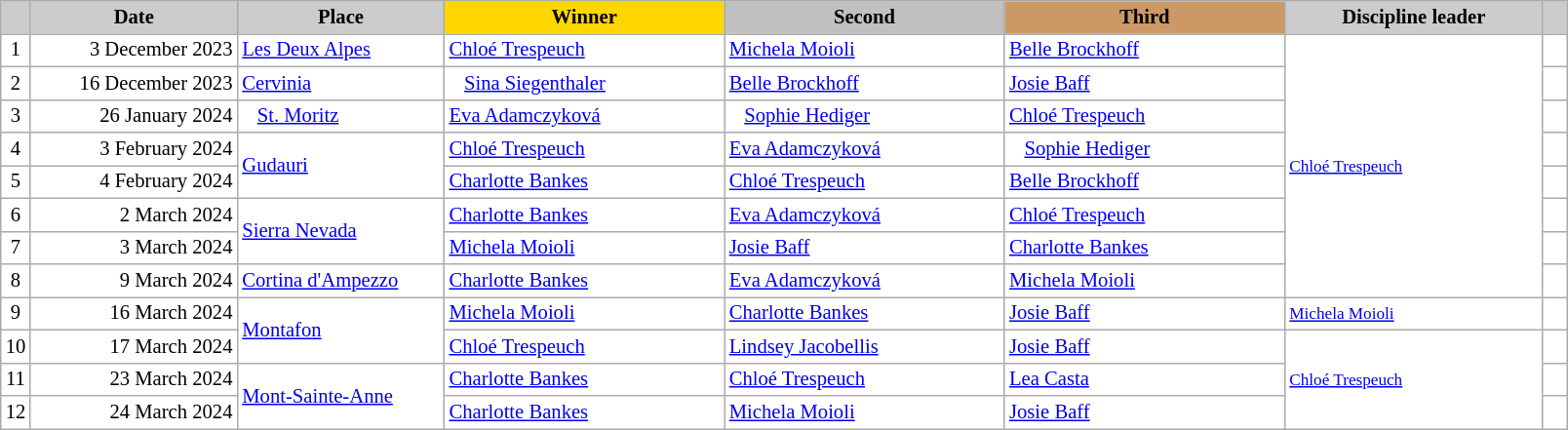<table class="wikitable plainrowheaders" style="background:#fff; font-size:86%; line-height:16px; border:grey solid 1px; border-collapse:collapse;">
<tr>
<th scope="col" style="background:#ccc; width=10 px;"></th>
<th scope="col" style="background:#ccc; width:135px;">Date</th>
<th scope="col" style="background:#ccc; width:135px;">Place</th>
<th scope="col" style="background:gold; width:185px;">Winner</th>
<th scope="col" style="background:silver; width:185px;">Second</th>
<th scope="col" style="background:#c96; width:185px;">Third</th>
<th scope="col" style="background:#ccc; width:170px;">Discipline leader</th>
<th scope="col" style="background:#ccc; width:10px;"></th>
</tr>
<tr>
<td align="center">1</td>
<td align="right">3 December 2023</td>
<td> <a href='#'>Les Deux Alpes</a></td>
<td> <a href='#'>Chloé Trespeuch</a></td>
<td> <a href='#'>Michela Moioli</a></td>
<td> <a href='#'>Belle Brockhoff</a></td>
<td rowspan=8><small> <a href='#'>Chloé Trespeuch</a></small></td>
<td></td>
</tr>
<tr>
<td align="center">2</td>
<td align="right">16 December 2023</td>
<td> <a href='#'>Cervinia</a></td>
<td>   <a href='#'>Sina Siegenthaler</a></td>
<td> <a href='#'>Belle Brockhoff</a></td>
<td> <a href='#'>Josie Baff</a></td>
<td></td>
</tr>
<tr>
<td align="center">3</td>
<td align="right">26 January 2024</td>
<td>   <a href='#'>St. Moritz</a></td>
<td> <a href='#'>Eva Adamczyková</a></td>
<td>   <a href='#'>Sophie Hediger</a></td>
<td> <a href='#'>Chloé Trespeuch</a></td>
<td></td>
</tr>
<tr>
<td align="center">4</td>
<td align="right">3 February 2024</td>
<td rowspan=2> <a href='#'>Gudauri</a></td>
<td> <a href='#'>Chloé Trespeuch</a></td>
<td> <a href='#'>Eva Adamczyková</a></td>
<td>   <a href='#'>Sophie Hediger</a></td>
<td></td>
</tr>
<tr>
<td align="center">5</td>
<td align="right">4 February 2024</td>
<td> <a href='#'>Charlotte Bankes</a></td>
<td> <a href='#'>Chloé Trespeuch</a></td>
<td> <a href='#'>Belle Brockhoff</a></td>
<td></td>
</tr>
<tr>
<td align="center">6</td>
<td align="right">2 March 2024</td>
<td rowspan=2> <a href='#'>Sierra Nevada</a></td>
<td> <a href='#'>Charlotte Bankes</a></td>
<td> <a href='#'>Eva Adamczyková</a></td>
<td> <a href='#'>Chloé Trespeuch</a></td>
<td></td>
</tr>
<tr>
<td align="center">7</td>
<td align="right">3 March 2024</td>
<td> <a href='#'>Michela Moioli</a></td>
<td> <a href='#'>Josie Baff</a></td>
<td> <a href='#'>Charlotte Bankes</a></td>
<td></td>
</tr>
<tr>
<td align="center">8</td>
<td align="right">9 March 2024</td>
<td> <a href='#'>Cortina d'Ampezzo</a></td>
<td> <a href='#'>Charlotte Bankes</a></td>
<td> <a href='#'>Eva Adamczyková</a></td>
<td> <a href='#'>Michela Moioli</a></td>
<td></td>
</tr>
<tr>
<td align="center">9</td>
<td align="right">16 March 2024</td>
<td rowspan=2> <a href='#'>Montafon</a></td>
<td> <a href='#'>Michela Moioli</a></td>
<td> <a href='#'>Charlotte Bankes</a></td>
<td> <a href='#'>Josie Baff</a></td>
<td><small> <a href='#'>Michela Moioli</a></small></td>
<td></td>
</tr>
<tr>
<td align="center">10</td>
<td align="right">17 March 2024</td>
<td> <a href='#'>Chloé Trespeuch</a></td>
<td> <a href='#'>Lindsey Jacobellis</a></td>
<td> <a href='#'>Josie Baff</a></td>
<td rowspan=3><small> <a href='#'>Chloé Trespeuch</a></small></td>
<td></td>
</tr>
<tr>
<td align="center">11</td>
<td align="right">23 March 2024</td>
<td rowspan=2> <a href='#'>Mont-Sainte-Anne</a></td>
<td> <a href='#'>Charlotte Bankes</a></td>
<td> <a href='#'>Chloé Trespeuch</a></td>
<td> <a href='#'>Lea Casta</a></td>
<td></td>
</tr>
<tr>
<td align="center">12</td>
<td align="right">24 March 2024</td>
<td> <a href='#'>Charlotte Bankes</a></td>
<td> <a href='#'>Michela Moioli</a></td>
<td> <a href='#'>Josie Baff</a></td>
<td></td>
</tr>
</table>
